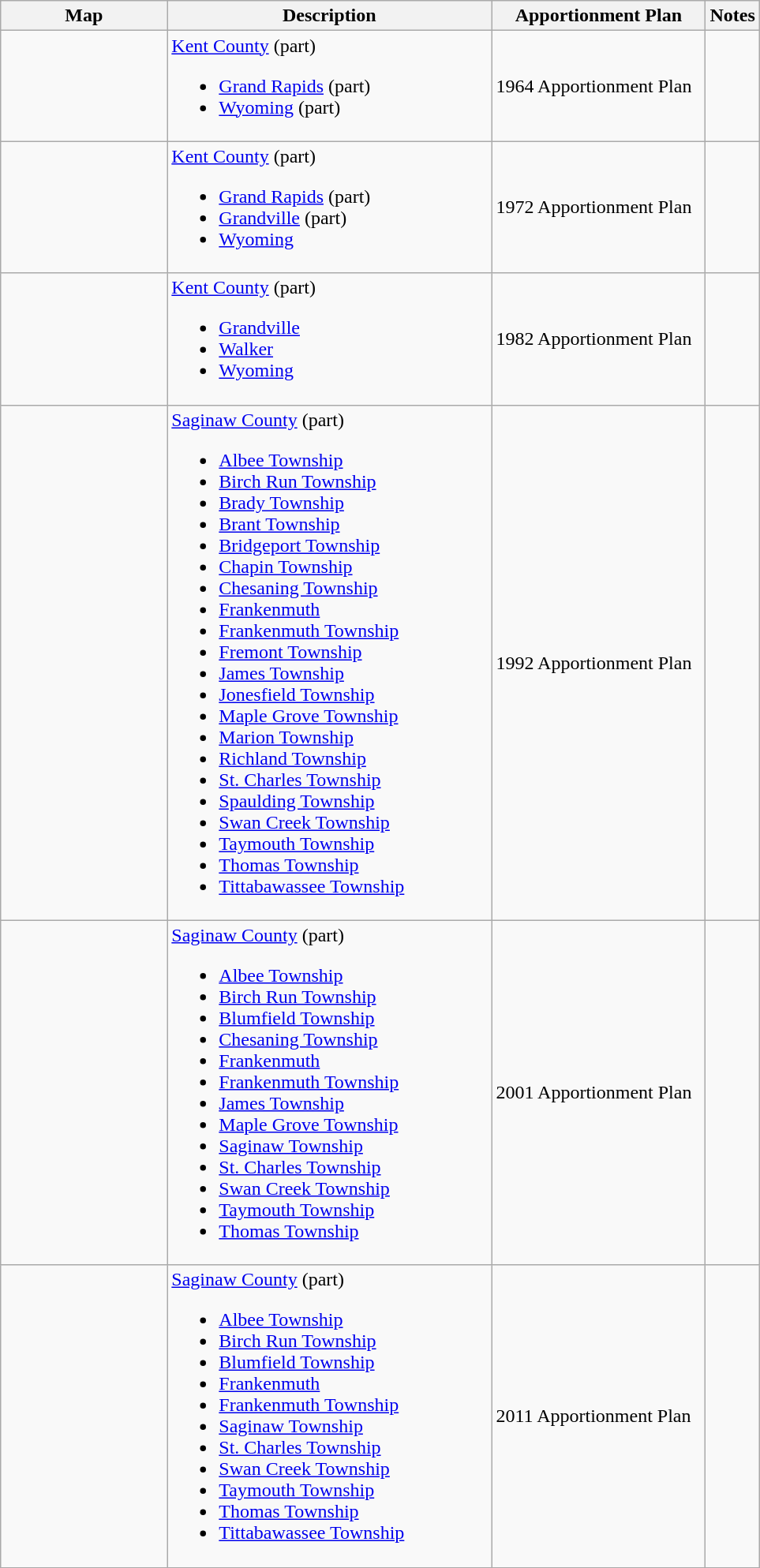<table class="wikitable sortable">
<tr>
<th style="width:100pt;">Map</th>
<th style="width:200pt;">Description</th>
<th style="width:130pt;">Apportionment Plan</th>
<th style="width:15pt;">Notes</th>
</tr>
<tr>
<td></td>
<td><a href='#'>Kent County</a> (part)<br><ul><li><a href='#'>Grand Rapids</a> (part)</li><li><a href='#'>Wyoming</a> (part)</li></ul></td>
<td>1964 Apportionment Plan</td>
<td></td>
</tr>
<tr>
<td></td>
<td><a href='#'>Kent County</a> (part)<br><ul><li><a href='#'>Grand Rapids</a> (part)</li><li><a href='#'>Grandville</a> (part)</li><li><a href='#'>Wyoming</a></li></ul></td>
<td>1972 Apportionment Plan</td>
<td></td>
</tr>
<tr>
<td></td>
<td><a href='#'>Kent County</a> (part)<br><ul><li><a href='#'>Grandville</a></li><li><a href='#'>Walker</a></li><li><a href='#'>Wyoming</a></li></ul></td>
<td>1982 Apportionment Plan</td>
<td></td>
</tr>
<tr>
<td></td>
<td><a href='#'>Saginaw County</a> (part)<br><ul><li><a href='#'>Albee Township</a></li><li><a href='#'>Birch Run Township</a></li><li><a href='#'>Brady Township</a></li><li><a href='#'>Brant Township</a></li><li><a href='#'>Bridgeport Township</a></li><li><a href='#'>Chapin Township</a></li><li><a href='#'>Chesaning Township</a></li><li><a href='#'>Frankenmuth</a></li><li><a href='#'>Frankenmuth Township</a></li><li><a href='#'>Fremont Township</a></li><li><a href='#'>James Township</a></li><li><a href='#'>Jonesfield Township</a></li><li><a href='#'>Maple Grove Township</a></li><li><a href='#'>Marion Township</a></li><li><a href='#'>Richland Township</a></li><li><a href='#'>St. Charles Township</a></li><li><a href='#'>Spaulding Township</a></li><li><a href='#'>Swan Creek Township</a></li><li><a href='#'>Taymouth Township</a></li><li><a href='#'>Thomas Township</a></li><li><a href='#'>Tittabawassee Township</a></li></ul></td>
<td>1992 Apportionment Plan</td>
<td></td>
</tr>
<tr>
<td></td>
<td><a href='#'>Saginaw County</a> (part)<br><ul><li><a href='#'>Albee Township</a></li><li><a href='#'>Birch Run Township</a></li><li><a href='#'>Blumfield Township</a></li><li><a href='#'>Chesaning Township</a></li><li><a href='#'>Frankenmuth</a></li><li><a href='#'>Frankenmuth Township</a></li><li><a href='#'>James Township</a></li><li><a href='#'>Maple Grove Township</a></li><li><a href='#'>Saginaw Township</a></li><li><a href='#'>St. Charles Township</a></li><li><a href='#'>Swan Creek Township</a></li><li><a href='#'>Taymouth Township</a></li><li><a href='#'>Thomas Township</a></li></ul></td>
<td>2001 Apportionment Plan</td>
<td></td>
</tr>
<tr>
<td></td>
<td><a href='#'>Saginaw County</a> (part)<br><ul><li><a href='#'>Albee Township</a></li><li><a href='#'>Birch Run Township</a></li><li><a href='#'>Blumfield Township</a></li><li><a href='#'>Frankenmuth</a></li><li><a href='#'>Frankenmuth Township</a></li><li><a href='#'>Saginaw Township</a></li><li><a href='#'>St. Charles Township</a></li><li><a href='#'>Swan Creek Township</a></li><li><a href='#'>Taymouth Township</a></li><li><a href='#'>Thomas Township</a></li><li><a href='#'>Tittabawassee Township</a></li></ul></td>
<td>2011 Apportionment Plan</td>
<td></td>
</tr>
<tr>
</tr>
</table>
